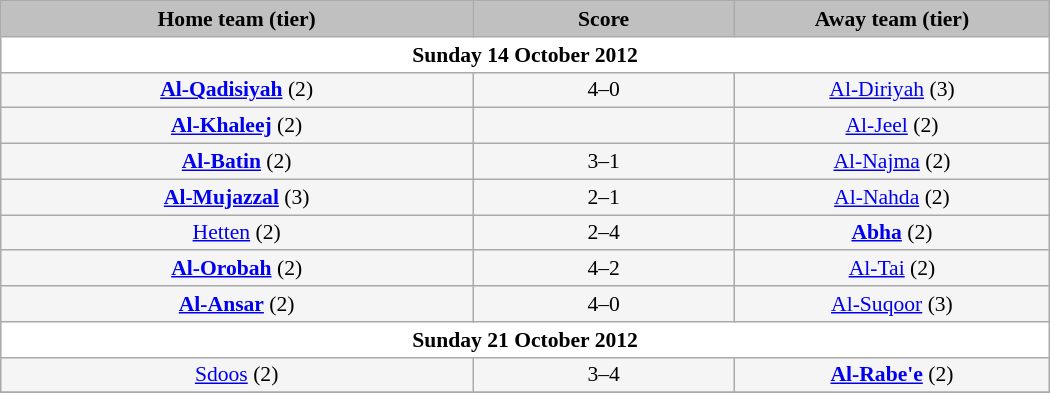<table class="wikitable" style="width: 700px; background:WhiteSmoke; text-align:center; font-size:90%">
<tr>
<td scope="col" style="width: 45%; background:silver;"><strong>Home team (tier)</strong></td>
<td scope="col" style="width: 25%; background:silver;"><strong>Score</strong></td>
<td scope="col" style="width: 45%; background:silver;"><strong>Away team (tier)</strong></td>
</tr>
<tr>
<td colspan="5" style= background:White><strong>Sunday 14 October 2012</strong></td>
</tr>
<tr>
<td><strong><a href='#'>Al-Qadisiyah</a></strong> (2)</td>
<td>4–0</td>
<td><a href='#'>Al-Diriyah</a> (3)</td>
</tr>
<tr>
<td><strong><a href='#'>Al-Khaleej</a></strong> (2)</td>
<td></td>
<td><a href='#'>Al-Jeel</a> (2)</td>
</tr>
<tr>
<td><strong><a href='#'>Al-Batin</a></strong> (2)</td>
<td>3–1</td>
<td><a href='#'>Al-Najma</a> (2)</td>
</tr>
<tr>
<td><strong><a href='#'>Al-Mujazzal</a></strong> (3)</td>
<td>2–1</td>
<td><a href='#'>Al-Nahda</a> (2)</td>
</tr>
<tr>
<td><a href='#'>Hetten</a> (2)</td>
<td>2–4</td>
<td><strong><a href='#'>Abha</a></strong> (2)</td>
</tr>
<tr>
<td><strong><a href='#'>Al-Orobah</a></strong> (2)</td>
<td>4–2</td>
<td><a href='#'>Al-Tai</a> (2)</td>
</tr>
<tr>
<td><strong><a href='#'>Al-Ansar</a></strong> (2)</td>
<td>4–0</td>
<td><a href='#'>Al-Suqoor</a> (3)</td>
</tr>
<tr>
<td colspan="5" style= background:White><strong>Sunday 21 October 2012</strong></td>
</tr>
<tr>
<td><a href='#'>Sdoos</a> (2)</td>
<td>3–4</td>
<td><strong><a href='#'>Al-Rabe'e</a></strong> (2)</td>
</tr>
<tr>
</tr>
</table>
